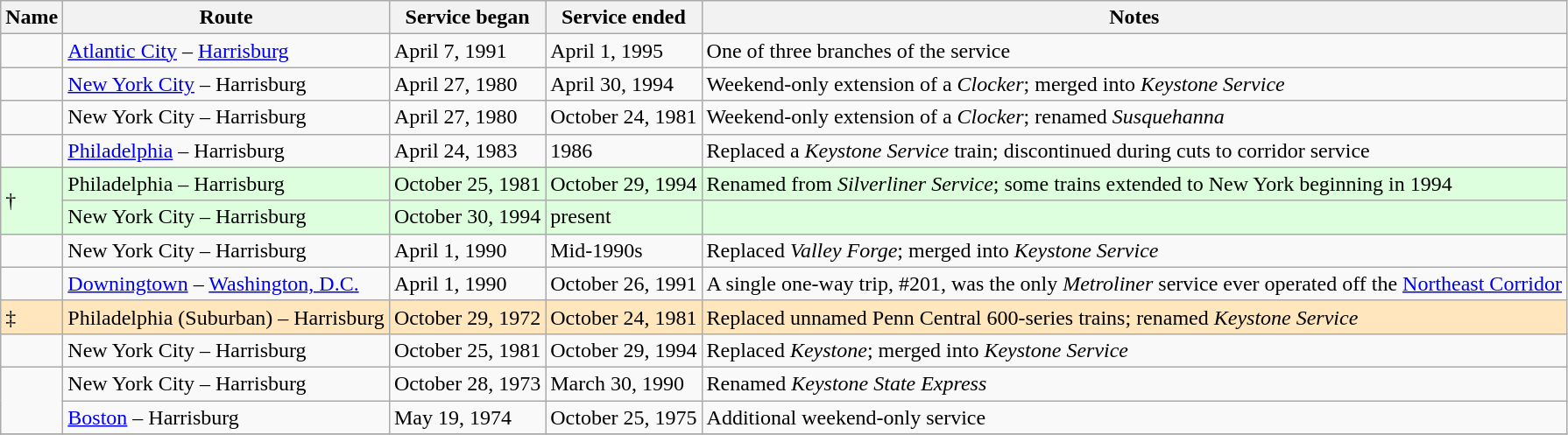<table class="wikitable">
<tr>
<th scope="col">Name</th>
<th scope="col">Route</th>
<th scope="col">Service began</th>
<th scope="col">Service ended</th>
<th>Notes</th>
</tr>
<tr>
<td></td>
<td><a href='#'>Atlantic City</a> – <a href='#'>Harrisburg</a></td>
<td>April 7, 1991</td>
<td>April 1, 1995</td>
<td>One of three branches of the service</td>
</tr>
<tr>
<td></td>
<td><a href='#'>New York City</a> – Harrisburg</td>
<td>April 27, 1980</td>
<td>April 30, 1994</td>
<td>Weekend-only extension of a <em>Clocker</em>; merged into <em>Keystone Service</em></td>
</tr>
<tr>
<td></td>
<td>New York City – Harrisburg</td>
<td>April 27, 1980</td>
<td>October 24, 1981</td>
<td>Weekend-only extension of a <em>Clocker</em>; renamed <em>Susquehanna</em></td>
</tr>
<tr>
<td></td>
<td><a href='#'>Philadelphia</a> – Harrisburg</td>
<td>April 24, 1983</td>
<td>1986</td>
<td>Replaced a <em>Keystone Service</em> train; discontinued during cuts to corridor service</td>
</tr>
<tr bgcolor="ddffdd">
<td rowspan="2"> †</td>
<td>Philadelphia – Harrisburg</td>
<td>October 25, 1981</td>
<td>October 29, 1994</td>
<td>Renamed from <em>Silverliner Service</em>; some trains extended to New York beginning in 1994</td>
</tr>
<tr bgcolor="ddffdd">
<td>New York City – Harrisburg</td>
<td>October 30, 1994</td>
<td>present</td>
<td></td>
</tr>
<tr>
<td></td>
<td>New York City – Harrisburg</td>
<td>April 1, 1990</td>
<td>Mid-1990s</td>
<td>Replaced <em>Valley Forge</em>; merged into <em>Keystone Service</em></td>
</tr>
<tr>
<td></td>
<td><a href='#'>Downingtown</a> – <a href='#'>Washington, D.C.</a></td>
<td>April 1, 1990</td>
<td>October 26, 1991</td>
<td>A single one-way trip, #201, was the only <em>Metroliner</em> service ever operated off the <a href='#'>Northeast Corridor</a></td>
</tr>
<tr bgcolor="FFE6BD">
<td> ‡</td>
<td>Philadelphia (Suburban) – Harrisburg</td>
<td>October 29, 1972</td>
<td>October 24, 1981</td>
<td>Replaced unnamed Penn Central 600-series trains; renamed <em>Keystone Service</em></td>
</tr>
<tr>
<td></td>
<td>New York City – Harrisburg</td>
<td>October 25, 1981</td>
<td>October 29, 1994</td>
<td>Replaced <em>Keystone</em>; merged into <em>Keystone Service</em></td>
</tr>
<tr>
<td rowspan=2></td>
<td>New York City – Harrisburg</td>
<td>October 28, 1973</td>
<td>March 30, 1990</td>
<td>Renamed <em>Keystone State Express</em></td>
</tr>
<tr>
<td><a href='#'>Boston</a> – Harrisburg</td>
<td>May 19, 1974</td>
<td>October 25, 1975</td>
<td>Additional weekend-only service</td>
</tr>
<tr>
</tr>
</table>
